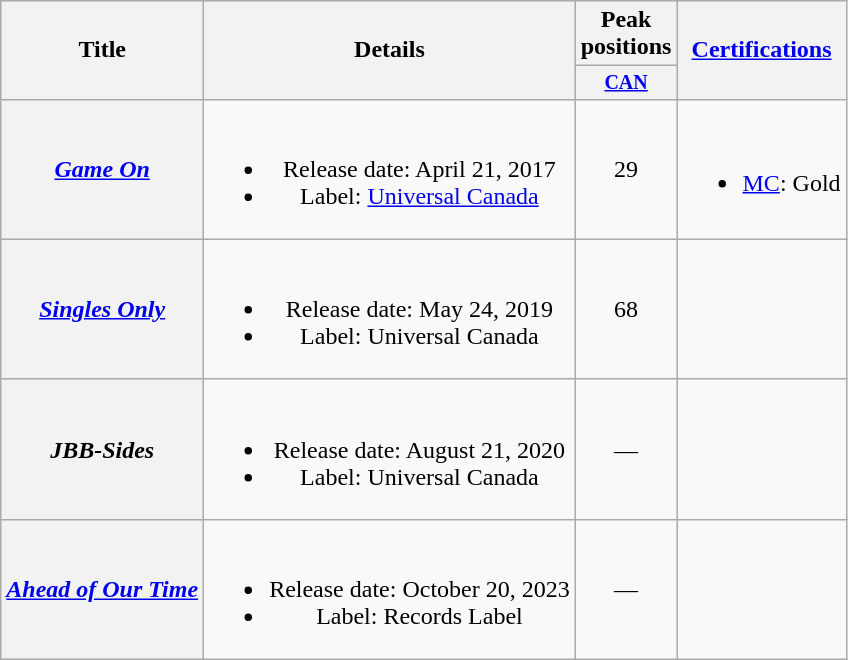<table class="wikitable plainrowheaders" style="text-align:center">
<tr>
<th scope="col" rowspan="2">Title</th>
<th scope="col" rowspan="2">Details</th>
<th scope="col">Peak positions</th>
<th scope="col" rowspan="2"><a href='#'>Certifications</a></th>
</tr>
<tr style="font-size:smaller;">
<th style="width:4em;"><a href='#'>CAN</a><br></th>
</tr>
<tr>
<th scope="row"><em><a href='#'>Game On</a></em></th>
<td><br><ul><li>Release date: April 21, 2017</li><li>Label: <a href='#'>Universal Canada</a></li></ul></td>
<td>29</td>
<td><br><ul><li><a href='#'>MC</a>: Gold</li></ul></td>
</tr>
<tr>
<th scope="row"><em><a href='#'>Singles Only</a></em></th>
<td><br><ul><li>Release date: May 24, 2019</li><li>Label: Universal Canada</li></ul></td>
<td>68</td>
<td></td>
</tr>
<tr>
<th scope="row"><em>JBB-Sides</em></th>
<td><br><ul><li>Release date: August 21, 2020</li><li>Label: Universal Canada</li></ul></td>
<td>—</td>
<td></td>
</tr>
<tr>
<th scope="row"><em><a href='#'>Ahead of Our Time</a></em></th>
<td><br><ul><li>Release date: October 20, 2023</li><li>Label: Records Label</li></ul></td>
<td>—</td>
<td></td>
</tr>
</table>
